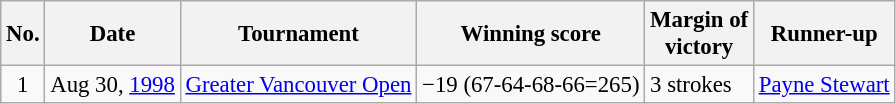<table class="wikitable" style="font-size:95%;">
<tr>
<th>No.</th>
<th>Date</th>
<th>Tournament</th>
<th>Winning score</th>
<th>Margin of<br>victory</th>
<th>Runner-up</th>
</tr>
<tr>
<td align=center>1</td>
<td>Aug 30, <a href='#'>1998</a></td>
<td><a href='#'>Greater Vancouver Open</a></td>
<td>−19 (67-64-68-66=265)</td>
<td>3 strokes</td>
<td> <a href='#'>Payne Stewart</a></td>
</tr>
</table>
